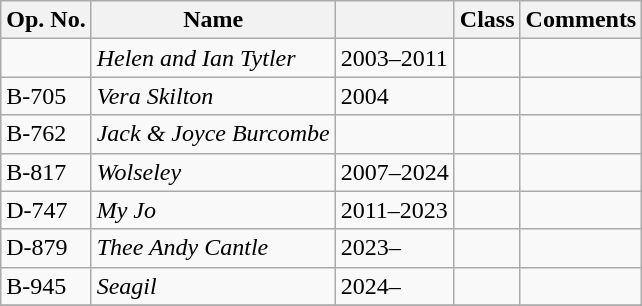<table class="wikitable">
<tr>
<th>Op. No.</th>
<th>Name</th>
<th></th>
<th>Class</th>
<th>Comments</th>
</tr>
<tr>
<td></td>
<td><em>Helen and Ian Tytler</em></td>
<td>2003–2011</td>
<td></td>
<td></td>
</tr>
<tr>
<td>B-705</td>
<td><em>Vera Skilton</em></td>
<td>2004</td>
<td></td>
<td></td>
</tr>
<tr>
<td>B-762</td>
<td><em>Jack & Joyce Burcombe</em></td>
<td></td>
<td></td>
<td></td>
</tr>
<tr>
<td>B-817</td>
<td><em>Wolseley</em></td>
<td>2007–2024</td>
<td></td>
<td></td>
</tr>
<tr>
<td>D-747</td>
<td><em>My Jo</em></td>
<td>2011–2023</td>
<td></td>
<td></td>
</tr>
<tr>
<td>D-879</td>
<td><em>Thee Andy Cantle</em></td>
<td>2023–</td>
<td></td>
<td></td>
</tr>
<tr>
<td>B-945</td>
<td><em>Seagil</em></td>
<td>2024–</td>
<td></td>
<td></td>
</tr>
<tr>
</tr>
</table>
